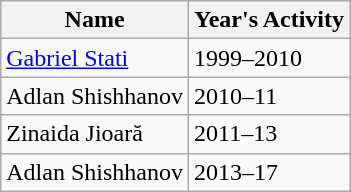<table class="wikitable">
<tr>
<th>Name</th>
<th>Year's Activity</th>
</tr>
<tr>
<td><a href='#'>Gabriel Stati</a></td>
<td>1999–2010</td>
</tr>
<tr>
<td>Adlan Shishhanov</td>
<td>2010–11</td>
</tr>
<tr>
<td>Zinaida Jioară</td>
<td>2011–13</td>
</tr>
<tr>
<td>Adlan Shishhanov</td>
<td>2013–17</td>
</tr>
</table>
